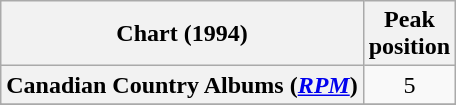<table class="wikitable sortable plainrowheaders" style="text-align:center">
<tr>
<th scope="col">Chart (1994)</th>
<th scope="col">Peak<br>position</th>
</tr>
<tr>
<th scope="row">Canadian Country Albums (<em><a href='#'>RPM</a></em>)</th>
<td>5</td>
</tr>
<tr>
</tr>
<tr>
</tr>
</table>
